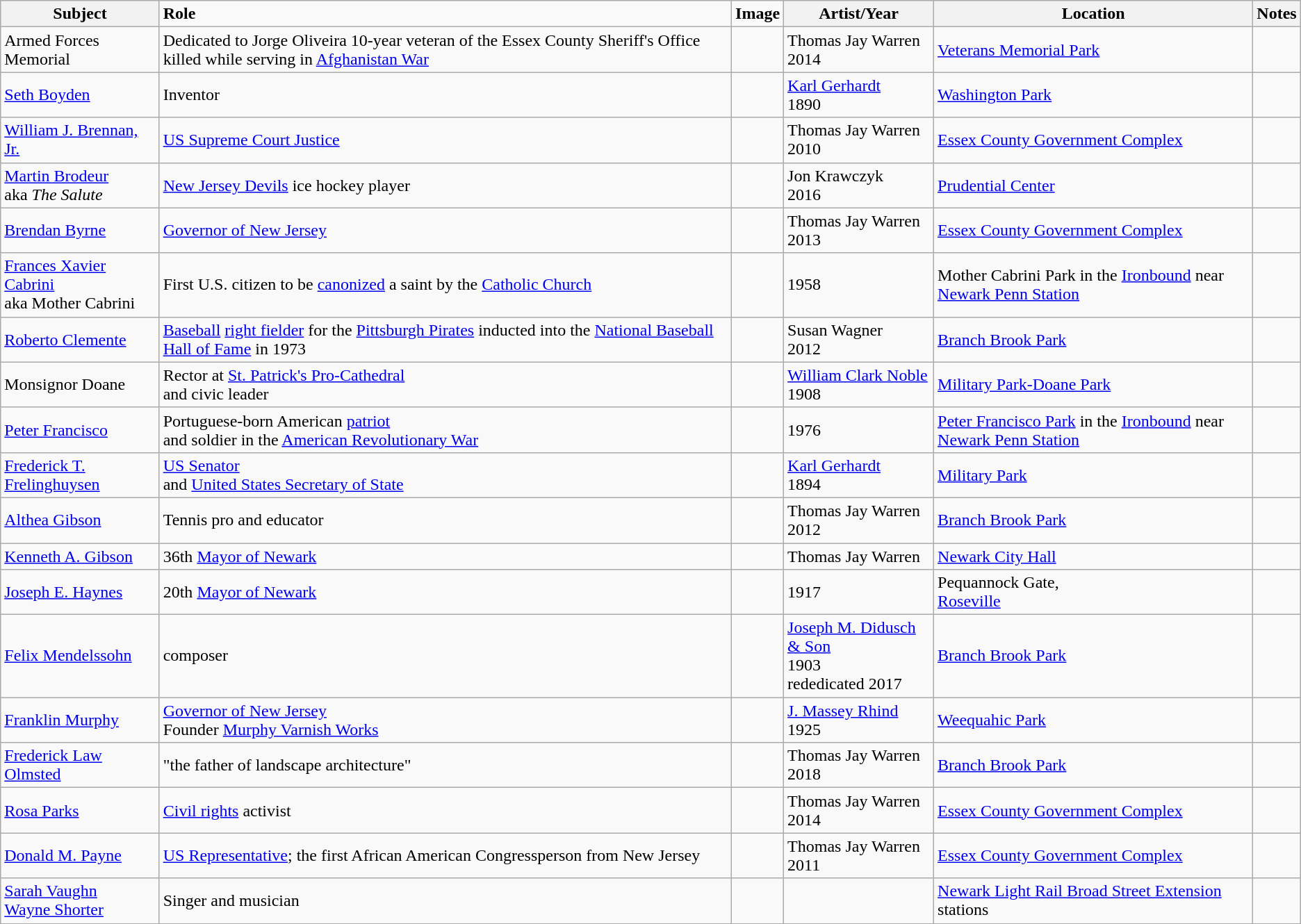<table class="wikitable">
<tr>
<th>Subject</th>
<td><strong>Role</strong></td>
<td><strong>Image</strong></td>
<th>Artist/Year</th>
<th>Location</th>
<th>Notes</th>
</tr>
<tr>
<td>Armed Forces Memorial</td>
<td>Dedicated to Jorge Oliveira 10-year veteran of the Essex County Sheriff's Office killed while serving in <a href='#'>Afghanistan War</a></td>
<td></td>
<td>Thomas Jay Warren<br>2014</td>
<td><a href='#'>Veterans Memorial Park</a><br></td>
<td></td>
</tr>
<tr>
<td><a href='#'>Seth Boyden</a></td>
<td>Inventor</td>
<td></td>
<td><a href='#'>Karl Gerhardt</a><br>1890</td>
<td><a href='#'>Washington Park</a><br></td>
<td></td>
</tr>
<tr>
<td><a href='#'>William J. Brennan, Jr.</a></td>
<td><a href='#'>US Supreme Court Justice</a></td>
<td></td>
<td>Thomas Jay Warren<br>2010</td>
<td><a href='#'>Essex County Government Complex</a><br></td>
<td></td>
</tr>
<tr>
<td><a href='#'>Martin Brodeur</a><br>aka <em>The Salute</em></td>
<td><a href='#'>New Jersey Devils</a> ice hockey player</td>
<td></td>
<td>Jon Krawczyk<br>2016</td>
<td><a href='#'>Prudential Center</a><br></td>
<td></td>
</tr>
<tr>
<td><a href='#'>Brendan Byrne</a></td>
<td><a href='#'>Governor of New Jersey</a></td>
<td></td>
<td>Thomas Jay Warren<br>2013</td>
<td><a href='#'>Essex County Government Complex</a></td>
<td></td>
</tr>
<tr>
<td><a href='#'>Frances Xavier Cabrini</a><br> aka Mother Cabrini</td>
<td>First U.S. citizen to be <a href='#'>canonized</a> a saint by the <a href='#'>Catholic Church</a></td>
<td></td>
<td>1958</td>
<td>Mother Cabrini Park in the <a href='#'>Ironbound</a> near <a href='#'>Newark Penn Station</a><br></td>
<td></td>
</tr>
<tr>
<td><a href='#'>Roberto Clemente</a></td>
<td><a href='#'>Baseball</a> <a href='#'>right fielder</a> for the <a href='#'>Pittsburgh Pirates</a> inducted into the <a href='#'>National Baseball Hall of Fame</a> in 1973</td>
<td></td>
<td>Susan Wagner<br>2012</td>
<td><a href='#'>Branch Brook Park</a><br></td>
<td></td>
</tr>
<tr>
<td>Monsignor Doane</td>
<td>Rector at <a href='#'>St. Patrick's Pro-Cathedral</a><br>and civic leader</td>
<td></td>
<td><a href='#'>William Clark Noble</a><br>1908</td>
<td><a href='#'>Military Park-Doane Park</a><br></td>
<td></td>
</tr>
<tr>
<td><a href='#'>Peter Francisco</a></td>
<td>Portuguese-born American <a href='#'>patriot</a><br> and soldier in the <a href='#'>American Revolutionary War</a></td>
<td></td>
<td>1976</td>
<td><a href='#'>Peter Francisco Park</a> in the <a href='#'>Ironbound</a> near <a href='#'>Newark Penn Station</a><br></td>
<td></td>
</tr>
<tr>
<td><a href='#'>Frederick T. Frelinghuysen</a></td>
<td><a href='#'>US Senator</a><br> and <a href='#'>United States Secretary of State</a></td>
<td></td>
<td><a href='#'>Karl Gerhardt</a><br>1894</td>
<td><a href='#'>Military Park</a><br></td>
<td></td>
</tr>
<tr>
<td><a href='#'>Althea Gibson</a></td>
<td>Tennis pro and educator</td>
<td></td>
<td>Thomas Jay Warren<br>2012</td>
<td><a href='#'>Branch Brook Park</a><br></td>
<td></td>
</tr>
<tr>
<td><a href='#'>Kenneth A. Gibson</a></td>
<td>36th <a href='#'>Mayor of Newark</a></td>
<td></td>
<td>Thomas Jay Warren<br></td>
<td><a href='#'>Newark City Hall</a><br></td>
<td></td>
</tr>
<tr>
<td><a href='#'>Joseph E. Haynes</a></td>
<td>20th <a href='#'>Mayor of Newark</a></td>
<td></td>
<td>1917</td>
<td>Pequannock Gate,<br><a href='#'>Roseville</a><br></td>
<td></td>
</tr>
<tr>
<td><a href='#'>Felix Mendelssohn</a></td>
<td>composer</td>
<td></td>
<td><a href='#'>Joseph M. Didusch & Son</a><br>1903<br>rededicated 2017</td>
<td><a href='#'>Branch Brook Park</a><br></td>
<td></td>
</tr>
<tr>
<td><a href='#'>Franklin Murphy</a></td>
<td><a href='#'>Governor of New Jersey</a><br>Founder <a href='#'>Murphy Varnish Works</a></td>
<td></td>
<td><a href='#'>J. Massey Rhind</a><br>1925</td>
<td><a href='#'>Weequahic Park</a><br></td>
<td></td>
</tr>
<tr>
<td><a href='#'>Frederick Law Olmsted</a></td>
<td>"the father of landscape architecture"</td>
<td></td>
<td>Thomas Jay Warren<br>2018</td>
<td><a href='#'>Branch Brook Park</a></td>
<td></td>
</tr>
<tr>
<td><a href='#'>Rosa Parks</a></td>
<td><a href='#'>Civil rights</a> activist</td>
<td></td>
<td>Thomas Jay Warren<br>2014</td>
<td><a href='#'>Essex County Government Complex</a></td>
<td></td>
</tr>
<tr>
<td><a href='#'>Donald M. Payne</a></td>
<td><a href='#'>US Representative</a>; the first African American Congressperson from New Jersey</td>
<td></td>
<td>Thomas Jay Warren<br>2011</td>
<td><a href='#'>Essex County Government Complex</a></td>
<td></td>
</tr>
<tr>
<td><a href='#'>Sarah Vaughn</a><br><a href='#'>Wayne Shorter</a></td>
<td>Singer and musician</td>
<td></td>
<td></td>
<td><a href='#'>Newark Light Rail Broad Street Extension</a> stations</td>
<td></td>
</tr>
</table>
